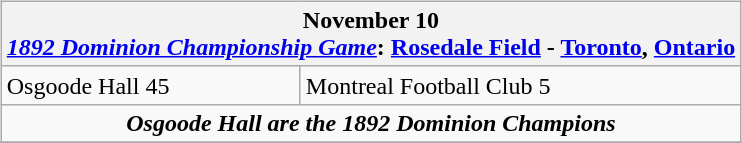<table cellspacing="10">
<tr>
<td valign="top"><br><table class="wikitable">
<tr>
<th bgcolor="#DDDDDD" colspan="4">November 10<br><a href='#'><em>1892 Dominion Championship Game</em></a>: <a href='#'>Rosedale Field</a> - <a href='#'>Toronto</a>, <a href='#'>Ontario</a></th>
</tr>
<tr>
<td>Osgoode Hall 45</td>
<td>Montreal Football Club 5</td>
</tr>
<tr>
<td align="center" colspan="4"><strong><em>Osgoode Hall are the 1892 Dominion Champions</em></strong></td>
</tr>
<tr>
</tr>
</table>
</td>
</tr>
</table>
